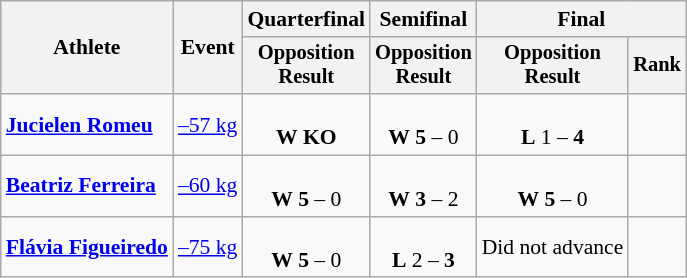<table class=wikitable style=font-size:90%;text-align:center>
<tr>
<th rowspan=2>Athlete</th>
<th rowspan=2>Event</th>
<th>Quarterfinal</th>
<th>Semifinal</th>
<th colspan=2>Final</th>
</tr>
<tr style=font-size:95%>
<th>Opposition<br>Result</th>
<th>Opposition<br>Result</th>
<th>Opposition<br>Result</th>
<th>Rank</th>
</tr>
<tr>
<td align=left><strong><a href='#'>Jucielen Romeu</a></strong></td>
<td align=left><a href='#'>–57 kg</a></td>
<td><br><strong>W</strong> <strong>KO</strong></td>
<td><br><strong>W</strong> <strong>5</strong> – 0</td>
<td><br><strong>L</strong> 1 – <strong>4</strong></td>
<td></td>
</tr>
<tr>
<td align=left><strong><a href='#'>Beatriz Ferreira</a></strong></td>
<td align=left><a href='#'>–60 kg</a></td>
<td><br><strong>W</strong> <strong>5</strong> – 0</td>
<td><br><strong>W</strong> <strong>3</strong> – 2</td>
<td><br><strong>W</strong> <strong>5</strong> – 0</td>
<td></td>
</tr>
<tr>
<td align=left><strong><a href='#'>Flávia Figueiredo</a></strong></td>
<td align=left><a href='#'>–75 kg</a></td>
<td><br><strong>W</strong> <strong>5</strong> – 0</td>
<td><br><strong>L</strong> 2 – <strong>3</strong></td>
<td align="center">Did not advance</td>
<td></td>
</tr>
</table>
